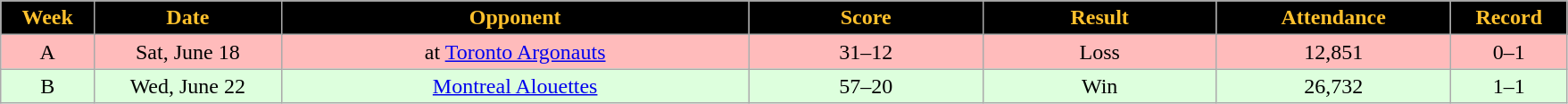<table class="wikitable sortable">
<tr>
<th style="background:black; color:#ffc12d; width:4%;">Week</th>
<th style="background:black; color:#ffc12d; width:8%;">Date</th>
<th style="background:black; color:#ffc12d; width:20%;">Opponent</th>
<th style="background:black; color:#ffc12d; width:10%;">Score</th>
<th style="background:black; color:#ffc12d; width:10%;">Result</th>
<th style="background:black; color:#ffc12d; width:10%;">Attendance</th>
<th style="background:black; color:#ffc12d; width:5%;">Record</th>
</tr>
<tr style="text-align:center; background:#fbb;">
<td>A</td>
<td>Sat, June 18</td>
<td>at <a href='#'>Toronto Argonauts</a></td>
<td>31–12</td>
<td>Loss</td>
<td>12,851</td>
<td>0–1</td>
</tr>
<tr style="text-align:center; background:#dfd;">
<td>B</td>
<td>Wed, June 22</td>
<td><a href='#'>Montreal Alouettes</a></td>
<td>57–20</td>
<td>Win</td>
<td>26,732</td>
<td>1–1</td>
</tr>
</table>
